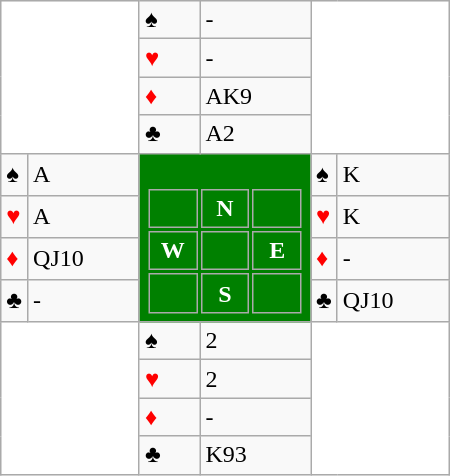<table class="wikitable" style="float:left; max-width:300px; margin-right:1em">
<tr>
<td style="width:33%; background-color:#FFFFFF;" colspan=2 rowspan=4></td>
<td style="width:1em">♠</td>
<td style="width:30%;">-</td>
<td style="width:33%; background-color:#FFFFFF;" colspan=2 rowspan=4></td>
</tr>
<tr>
<td style="color:#FF0000;">♥</td>
<td>-</td>
</tr>
<tr>
<td style="color:#FF0000;">♦</td>
<td>AK9</td>
</tr>
<tr>
<td style="color:#000000;">♣</td>
<td>A2</td>
</tr>
<tr>
<td style="width:1em ">♠</td>
<td style="width:30%;">A</td>
<td colspan=2 rowspan=4 style="text-align:center; background-color:#008000; color:#FFFFFF;"><br><table style="width:100%; background:transparent; margin:auto;">
<tr>
<td style="width:33%"></td>
<td style="width:33%"><strong>N</strong></td>
<td style="width:33%"></td>
</tr>
<tr>
<td><strong>W</strong></td>
<td></td>
<td><strong>E</strong></td>
</tr>
<tr>
<td></td>
<td><strong>S</strong></td>
<td></td>
</tr>
</table>
</td>
<td style="width:1em">♠</td>
<td style="width:30%">K</td>
</tr>
<tr>
<td style="color:#FF0000;">♥</td>
<td style="width:30%">A</td>
<td style="color:#FF0000;">♥</td>
<td style="width:30%">K</td>
</tr>
<tr>
<td style="color:#FF0000;">♦</td>
<td style="width:30%">QJ10</td>
<td style="color:#FF0000;">♦</td>
<td style="width:30%">-</td>
</tr>
<tr>
<td style="width:1em">♣</td>
<td style="width:30%">-</td>
<td style="width:1em">♣</td>
<td style="width:30%">QJ10</td>
</tr>
<tr>
<td style="width:33%; background-color:#FFFFFF;" colspan=2 rowspan=4></td>
<td style="width:1em">♠</td>
<td style="width:30%">2</td>
<td style="width:33%; background-color:#FFFFFF;" colspan=2 rowspan=4></td>
</tr>
<tr>
<td style="color:#FF0000;">♥</td>
<td>2</td>
</tr>
<tr>
<td style="color:#FF0000;">♦</td>
<td>-</td>
</tr>
<tr>
<td>♣</td>
<td>K93</td>
</tr>
</table>
